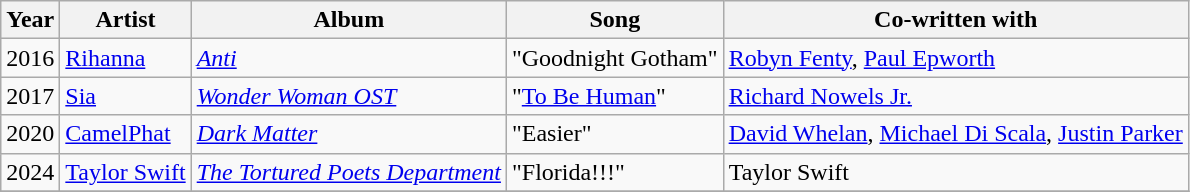<table class="wikitable">
<tr>
<th>Year</th>
<th>Artist</th>
<th>Album</th>
<th>Song</th>
<th>Co-written with</th>
</tr>
<tr>
<td>2016</td>
<td><a href='#'>Rihanna</a></td>
<td><em><a href='#'>Anti</a></em></td>
<td>"Goodnight Gotham"</td>
<td><a href='#'>Robyn Fenty</a>, <a href='#'>Paul Epworth</a></td>
</tr>
<tr>
<td>2017</td>
<td><a href='#'>Sia</a></td>
<td><em><a href='#'>Wonder Woman OST</a></em></td>
<td>"<a href='#'>To Be Human</a>" </td>
<td><a href='#'>Richard Nowels Jr.</a></td>
</tr>
<tr>
<td>2020</td>
<td><a href='#'>CamelPhat</a></td>
<td><em><a href='#'>Dark Matter</a></em></td>
<td>"Easier" </td>
<td><a href='#'>David Whelan</a>, <a href='#'>Michael Di Scala</a>, <a href='#'>Justin Parker</a></td>
</tr>
<tr>
<td>2024</td>
<td><a href='#'>Taylor Swift</a></td>
<td><em><a href='#'>The Tortured Poets Department</a></em></td>
<td>"Florida!!!" </td>
<td>Taylor Swift</td>
</tr>
<tr>
</tr>
</table>
